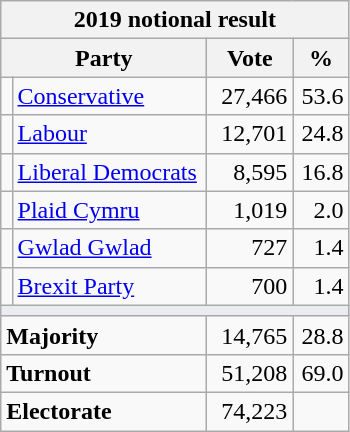<table class="wikitable">
<tr>
<th colspan="4">2019 notional result  </th>
</tr>
<tr>
<th colspan="2" bgcolor="#DDDDFF" width="130px">Party</th>
<th bgcolor="#DDDDFF" width="50px">Vote</th>
<th bgcolor="#DDDDFF" width="30px">%</th>
</tr>
<tr>
<td></td>
<td><a href='#'>Conservative</a></td>
<td align="right">27,466</td>
<td align="right">53.6</td>
</tr>
<tr>
<td></td>
<td><a href='#'>Labour</a></td>
<td align="right">12,701</td>
<td align="right">24.8</td>
</tr>
<tr>
<td></td>
<td><a href='#'>Liberal Democrats</a></td>
<td align="right">8,595</td>
<td align="right">16.8</td>
</tr>
<tr>
<td></td>
<td><a href='#'>Plaid Cymru</a></td>
<td align="right">1,019</td>
<td align="right">2.0</td>
</tr>
<tr>
<td></td>
<td><a href='#'>Gwlad Gwlad</a></td>
<td align="right">727</td>
<td align="right">1.4</td>
</tr>
<tr>
<td></td>
<td><a href='#'>Brexit Party</a></td>
<td align="right">700</td>
<td align="right">1.4</td>
</tr>
<tr>
<td colspan="4" bgcolor="#EAECF0"></td>
</tr>
<tr>
<td colspan="2"><strong>Majority</strong></td>
<td align="right">14,765</td>
<td align="right">28.8</td>
</tr>
<tr>
<td colspan="2"><strong>Turnout</strong></td>
<td align="right">51,208</td>
<td align="right">69.0</td>
</tr>
<tr>
<td colspan="2"><strong>Electorate</strong></td>
<td align="right">74,223</td>
</tr>
</table>
